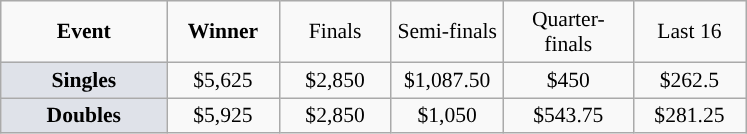<table class=wikitable style="font-size:90%;text-align:center">
<tr>
<td style="width:104px;"><strong>Event</strong></td>
<td style="width:68px;"><strong>Winner</strong></td>
<td style="width:68px;">Finals</td>
<td style="width:68px;">Semi-finals</td>
<td style="width:80px;">Quarter-finals</td>
<td style="width:68px;">Last 16</td>
</tr>
<tr>
<td style="background:#dfe2e9;"><strong>Singles</strong></td>
<td>$5,625</td>
<td>$2,850</td>
<td>$1,087.50</td>
<td>$450</td>
<td>$262.5</td>
</tr>
<tr>
<td style="background:#dfe2e9;"><strong>Doubles</strong></td>
<td>$5,925</td>
<td>$2,850</td>
<td>$1,050</td>
<td>$543.75</td>
<td>$281.25</td>
</tr>
</table>
